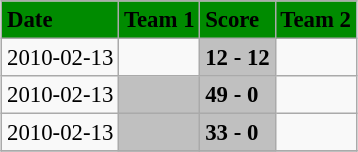<table class="wikitable" style="margin:0.5em auto; font-size:95%">
<tr bgcolor="#008B00">
<td><strong>Date</strong></td>
<td><strong>Team 1</strong></td>
<td><strong>Score</strong></td>
<td><strong>Team 2</strong></td>
</tr>
<tr>
<td>2010-02-13</td>
<td></td>
<td bgcolor="silver"><strong>12 - 12</strong></td>
<td></td>
</tr>
<tr>
<td>2010-02-13</td>
<td bgcolor="silver"><strong></strong></td>
<td bgcolor="silver"><strong>49 - 0</strong></td>
<td></td>
</tr>
<tr>
<td>2010-02-13</td>
<td bgcolor="silver"><strong></strong></td>
<td bgcolor="silver"><strong>33 - 0</strong></td>
<td></td>
</tr>
<tr>
</tr>
</table>
